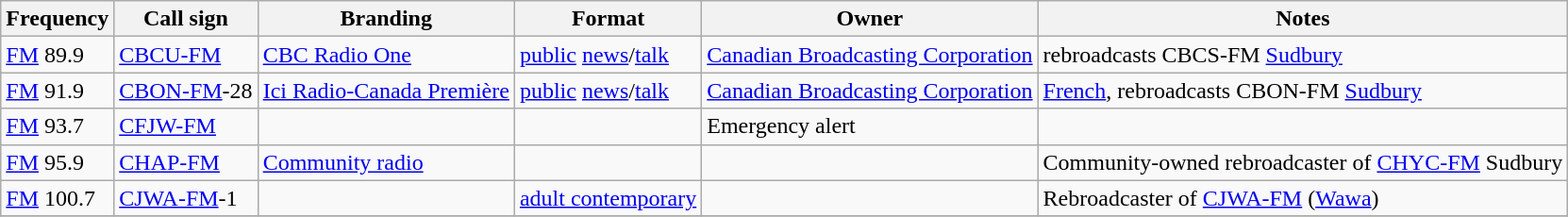<table class="wikitable sortable">
<tr>
<th>Frequency</th>
<th>Call sign</th>
<th>Branding</th>
<th>Format</th>
<th>Owner</th>
<th>Notes</th>
</tr>
<tr>
<td><a href='#'>FM</a> 89.9</td>
<td><a href='#'>CBCU-FM</a></td>
<td><a href='#'>CBC Radio One</a></td>
<td><a href='#'>public</a> <a href='#'>news</a>/<a href='#'>talk</a></td>
<td><a href='#'>Canadian Broadcasting Corporation</a></td>
<td>rebroadcasts CBCS-FM <a href='#'>Sudbury</a></td>
</tr>
<tr>
<td><a href='#'>FM</a> 91.9</td>
<td><a href='#'>CBON-FM</a>-28</td>
<td><a href='#'>Ici Radio-Canada Première</a></td>
<td><a href='#'>public</a> <a href='#'>news</a>/<a href='#'>talk</a></td>
<td><a href='#'>Canadian Broadcasting Corporation</a></td>
<td><a href='#'>French</a>, rebroadcasts CBON-FM <a href='#'>Sudbury</a></td>
</tr>
<tr>
<td><a href='#'>FM</a> 93.7</td>
<td><a href='#'>CFJW-FM</a></td>
<td></td>
<td></td>
<td>Emergency alert</td>
</tr>
<tr>
<td><a href='#'>FM</a> 95.9</td>
<td><a href='#'>CHAP-FM</a></td>
<td><a href='#'>Community radio</a></td>
<td></td>
<td></td>
<td>Community-owned rebroadcaster of <a href='#'>CHYC-FM</a> Sudbury</td>
</tr>
<tr>
<td><a href='#'>FM</a> 100.7</td>
<td><a href='#'>CJWA-FM</a>-1</td>
<td></td>
<td><a href='#'>adult contemporary</a></td>
<td></td>
<td>Rebroadcaster of <a href='#'>CJWA-FM</a> (<a href='#'>Wawa</a>)</td>
</tr>
<tr>
</tr>
</table>
